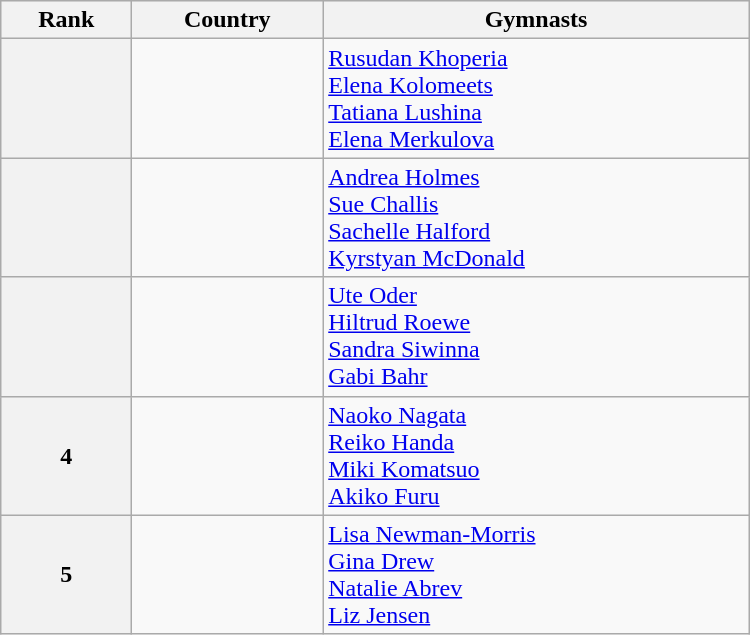<table class="wikitable" width=500>
<tr bgcolor="#efefef">
<th>Rank</th>
<th>Country</th>
<th>Gymnasts</th>
</tr>
<tr>
<th></th>
<td></td>
<td><a href='#'>Rusudan Khoperia</a> <br> <a href='#'>Elena Kolomeets</a> <br> <a href='#'>Tatiana Lushina</a> <br> <a href='#'>Elena Merkulova</a></td>
</tr>
<tr>
<th></th>
<td></td>
<td><a href='#'>Andrea Holmes</a> <br> <a href='#'>Sue Challis</a> <br> <a href='#'>Sachelle Halford</a> <br> <a href='#'>Kyrstyan McDonald</a></td>
</tr>
<tr>
<th></th>
<td></td>
<td><a href='#'>Ute Oder</a> <br> <a href='#'>Hiltrud Roewe</a> <br> <a href='#'>Sandra Siwinna</a> <br> <a href='#'>Gabi Bahr</a></td>
</tr>
<tr>
<th>4</th>
<td></td>
<td><a href='#'>Naoko Nagata</a> <br> <a href='#'>Reiko Handa</a> <br> <a href='#'>Miki Komatsuo</a> <br> <a href='#'>Akiko Furu</a></td>
</tr>
<tr>
<th>5</th>
<td></td>
<td><a href='#'>Lisa Newman-Morris</a> <br> <a href='#'>Gina Drew</a> <br> <a href='#'>Natalie Abrev</a> <br> <a href='#'>Liz Jensen</a></td>
</tr>
</table>
